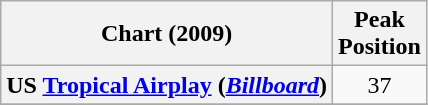<table class="wikitable plainrowheaders" style="text-align:center;">
<tr>
<th scope="col">Chart (2009)</th>
<th scope="col">Peak <br> Position</th>
</tr>
<tr>
<th scope="row">US <a href='#'>Tropical Airplay</a> (<em><a href='#'>Billboard</a></em>)</th>
<td>37</td>
</tr>
<tr>
</tr>
</table>
